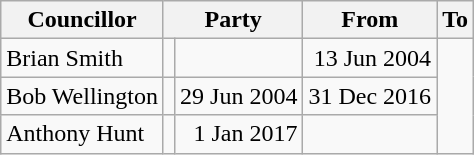<table class=wikitable>
<tr>
<th>Councillor</th>
<th colspan=2>Party</th>
<th>From</th>
<th>To</th>
</tr>
<tr>
<td>Brian Smith</td>
<td></td>
<td align=right></td>
<td align=right>13 Jun 2004</td>
</tr>
<tr>
<td>Bob Wellington</td>
<td></td>
<td align=right>29 Jun 2004</td>
<td align=right>31 Dec 2016</td>
</tr>
<tr>
<td>Anthony Hunt</td>
<td></td>
<td align=right>1 Jan 2017</td>
<td align=right></td>
</tr>
</table>
